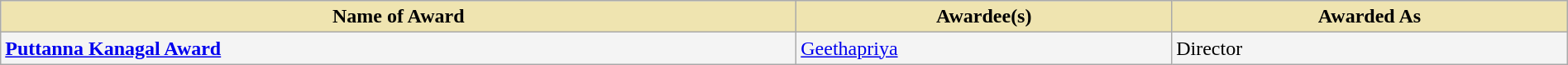<table class="wikitable" style="width:100%;">
<tr>
<th style="background-color:#EFE4B0;">Name of Award</th>
<th style="background-color:#EFE4B0;">Awardee(s)</th>
<th style="background-color:#EFE4B0;">Awarded As</th>
</tr>
<tr style="background-color:#F4F4F4">
<td><strong><a href='#'>Puttanna Kanagal Award</a></strong></td>
<td><a href='#'>Geethapriya</a></td>
<td>Director</td>
</tr>
</table>
